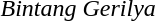<table>
<tr>
<td></td>
<td><em>Bintang Gerilya</em></td>
</tr>
</table>
